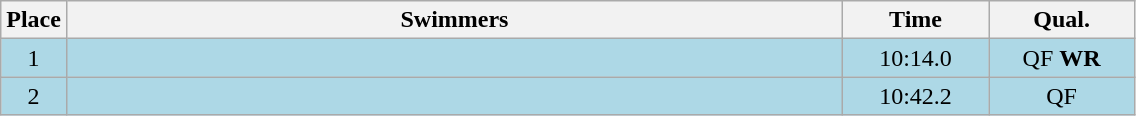<table class=wikitable style="text-align:center">
<tr>
<th>Place</th>
<th width=510>Swimmers</th>
<th width=90>Time</th>
<th width=90>Qual.</th>
</tr>
<tr bgcolor=lightblue>
<td>1</td>
<td align=left></td>
<td>10:14.0</td>
<td>QF <strong>WR</strong></td>
</tr>
<tr bgcolor=lightblue>
<td>2</td>
<td align=left></td>
<td>10:42.2</td>
<td>QF</td>
</tr>
</table>
